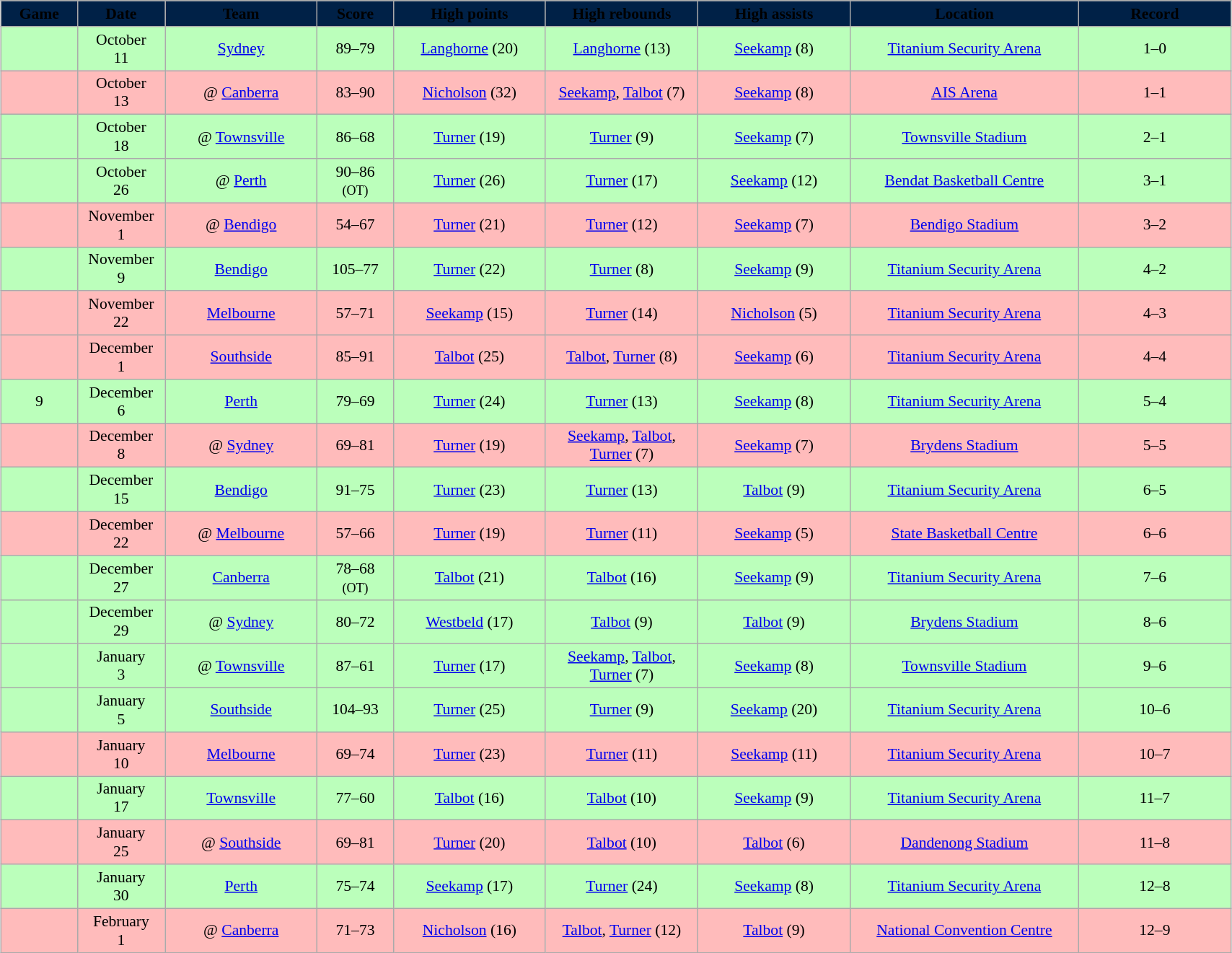<table class="wikitable" style="font-size:90%; text-align: center; width: 90%; margin:1em auto;">
<tr>
<th style="background:#002147; width: 5%;"><span>Game</span></th>
<th style="background:#002147; width: 5%;"><span>Date</span></th>
<th style="background:#002147; width: 10%;"><span>Team</span></th>
<th style="background:#002147; width: 5%;"><span>Score</span></th>
<th style="background:#002147; width: 10%;"><span>High points</span></th>
<th style="background:#002147; width: 10%;"><span>High rebounds</span></th>
<th style="background:#002147; width: 10%;"><span>High assists</span></th>
<th style="background:#002147; width: 15%;"><span>Location</span></th>
<th style="background:#002147; width: 10%;"><span>Record</span></th>
</tr>
<tr style= "background:#bfb;">
<td></td>
<td>October <br> 11</td>
<td><a href='#'>Sydney</a></td>
<td>89–79</td>
<td><a href='#'>Langhorne</a> (20)</td>
<td><a href='#'>Langhorne</a> (13)</td>
<td><a href='#'>Seekamp</a> (8)</td>
<td><a href='#'>Titanium Security Arena</a></td>
<td>1–0</td>
</tr>
<tr style= "background:#fbb;">
<td></td>
<td>October <br> 13</td>
<td>@ <a href='#'>Canberra</a></td>
<td>83–90</td>
<td><a href='#'>Nicholson</a> (32)</td>
<td><a href='#'>Seekamp</a>, <a href='#'>Talbot</a> (7)</td>
<td><a href='#'>Seekamp</a> (8)</td>
<td><a href='#'>AIS Arena</a></td>
<td>1–1</td>
</tr>
<tr style= "background:#bfb;">
<td></td>
<td>October <br> 18</td>
<td>@ <a href='#'>Townsville</a></td>
<td>86–68</td>
<td><a href='#'>Turner</a> (19)</td>
<td><a href='#'>Turner</a> (9)</td>
<td><a href='#'>Seekamp</a> (7)</td>
<td><a href='#'>Townsville Stadium</a></td>
<td>2–1</td>
</tr>
<tr style= "background:#bfb;">
<td></td>
<td>October <br> 26</td>
<td>@ <a href='#'>Perth</a></td>
<td>90–86 <br> <small> (OT) </small></td>
<td><a href='#'>Turner</a> (26)</td>
<td><a href='#'>Turner</a> (17)</td>
<td><a href='#'>Seekamp</a> (12)</td>
<td><a href='#'>Bendat Basketball Centre</a></td>
<td>3–1</td>
</tr>
<tr style= "background:#fbb;">
<td></td>
<td>November <br> 1</td>
<td>@ <a href='#'>Bendigo</a></td>
<td>54–67</td>
<td><a href='#'>Turner</a> (21)</td>
<td><a href='#'>Turner</a> (12)</td>
<td><a href='#'>Seekamp</a> (7)</td>
<td><a href='#'>Bendigo Stadium</a></td>
<td>3–2</td>
</tr>
<tr style= "background:#bfb;">
<td></td>
<td>November <br> 9</td>
<td><a href='#'>Bendigo</a></td>
<td>105–77</td>
<td><a href='#'>Turner</a> (22)</td>
<td><a href='#'>Turner</a> (8)</td>
<td><a href='#'>Seekamp</a> (9)</td>
<td><a href='#'>Titanium Security Arena</a></td>
<td>4–2</td>
</tr>
<tr style= "background:#fbb;">
<td></td>
<td>November <br> 22</td>
<td><a href='#'>Melbourne</a></td>
<td>57–71</td>
<td><a href='#'>Seekamp</a> (15)</td>
<td><a href='#'>Turner</a> (14)</td>
<td><a href='#'>Nicholson</a> (5)</td>
<td><a href='#'>Titanium Security Arena</a></td>
<td>4–3</td>
</tr>
<tr style= "background:#fbb;">
<td></td>
<td>December <br> 1</td>
<td><a href='#'>Southside</a></td>
<td>85–91</td>
<td><a href='#'>Talbot</a> (25)</td>
<td><a href='#'>Talbot</a>, <a href='#'>Turner</a> (8)</td>
<td><a href='#'>Seekamp</a> (6)</td>
<td><a href='#'>Titanium Security Arena</a></td>
<td>4–4</td>
</tr>
<tr style= "background:#bfb;">
<td>9</td>
<td>December <br> 6</td>
<td><a href='#'>Perth</a></td>
<td>79–69</td>
<td><a href='#'>Turner</a> (24)</td>
<td><a href='#'>Turner</a> (13)</td>
<td><a href='#'>Seekamp</a> (8)</td>
<td><a href='#'>Titanium Security Arena</a></td>
<td>5–4</td>
</tr>
<tr style= "background:#fbb;">
<td></td>
<td>December <br> 8</td>
<td>@ <a href='#'>Sydney</a></td>
<td>69–81</td>
<td><a href='#'>Turner</a> (19)</td>
<td><a href='#'>Seekamp</a>, <a href='#'>Talbot</a>,<br> <a href='#'>Turner</a> (7)</td>
<td><a href='#'>Seekamp</a> (7)</td>
<td><a href='#'>Brydens Stadium</a></td>
<td>5–5</td>
</tr>
<tr style= "background:#bfb;">
<td></td>
<td>December <br> 15</td>
<td><a href='#'>Bendigo</a></td>
<td>91–75</td>
<td><a href='#'>Turner</a> (23)</td>
<td><a href='#'>Turner</a> (13)</td>
<td><a href='#'>Talbot</a> (9)</td>
<td><a href='#'>Titanium Security Arena</a></td>
<td>6–5</td>
</tr>
<tr style= "background:#fbb;">
<td></td>
<td>December <br> 22</td>
<td>@ <a href='#'>Melbourne</a></td>
<td>57–66</td>
<td><a href='#'>Turner</a> (19)</td>
<td><a href='#'>Turner</a> (11)</td>
<td><a href='#'>Seekamp</a> (5)</td>
<td><a href='#'>State Basketball Centre</a></td>
<td>6–6</td>
</tr>
<tr style= "background:#bfb;">
<td></td>
<td>December <br> 27</td>
<td><a href='#'>Canberra</a></td>
<td>78–68 <br> <small> (OT) </small></td>
<td><a href='#'>Talbot</a> (21)</td>
<td><a href='#'>Talbot</a> (16)</td>
<td><a href='#'>Seekamp</a> (9)</td>
<td><a href='#'>Titanium Security Arena</a></td>
<td>7–6</td>
</tr>
<tr style= "background:#bfb;">
<td></td>
<td>December <br> 29</td>
<td>@ <a href='#'>Sydney</a></td>
<td>80–72</td>
<td><a href='#'>Westbeld</a> (17)</td>
<td><a href='#'>Talbot</a> (9)</td>
<td><a href='#'>Talbot</a> (9)</td>
<td><a href='#'>Brydens Stadium</a></td>
<td>8–6</td>
</tr>
<tr style= "background:#bfb;">
<td></td>
<td>January <br> 3</td>
<td>@ <a href='#'>Townsville</a></td>
<td>87–61</td>
<td><a href='#'>Turner</a> (17)</td>
<td><a href='#'>Seekamp</a>, <a href='#'>Talbot</a>,<br> <a href='#'>Turner</a> (7)</td>
<td><a href='#'>Seekamp</a> (8)</td>
<td><a href='#'>Townsville Stadium</a></td>
<td>9–6</td>
</tr>
<tr style= "background:#bfb;">
<td></td>
<td>January <br> 5</td>
<td><a href='#'>Southside</a></td>
<td>104–93</td>
<td><a href='#'>Turner</a> (25)</td>
<td><a href='#'>Turner</a> (9)</td>
<td><a href='#'>Seekamp</a> (20)</td>
<td><a href='#'>Titanium Security Arena</a></td>
<td>10–6</td>
</tr>
<tr style= "background:#fbb;">
<td></td>
<td>January <br> 10</td>
<td><a href='#'>Melbourne</a></td>
<td>69–74</td>
<td><a href='#'>Turner</a> (23)</td>
<td><a href='#'>Turner</a> (11)</td>
<td><a href='#'>Seekamp</a> (11)</td>
<td><a href='#'>Titanium Security Arena</a></td>
<td>10–7</td>
</tr>
<tr style= "background:#bfb;">
<td></td>
<td>January <br> 17</td>
<td><a href='#'>Townsville</a></td>
<td>77–60</td>
<td><a href='#'>Talbot</a> (16)</td>
<td><a href='#'>Talbot</a> (10)</td>
<td><a href='#'>Seekamp</a> (9)</td>
<td><a href='#'>Titanium Security Arena</a></td>
<td>11–7</td>
</tr>
<tr style= "background:#fbb;">
<td></td>
<td>January <br> 25</td>
<td>@ <a href='#'>Southside</a></td>
<td>69–81</td>
<td><a href='#'>Turner</a> (20)</td>
<td><a href='#'>Talbot</a> (10)</td>
<td><a href='#'>Talbot</a> (6)</td>
<td><a href='#'>Dandenong Stadium</a></td>
<td>11–8</td>
</tr>
<tr style= "background:#bfb;">
<td></td>
<td>January <br> 30</td>
<td><a href='#'>Perth</a></td>
<td>75–74</td>
<td><a href='#'>Seekamp</a> (17)</td>
<td><a href='#'>Turner</a> (24)</td>
<td><a href='#'>Seekamp</a> (8)</td>
<td><a href='#'>Titanium Security Arena</a></td>
<td>12–8</td>
</tr>
<tr style= "background:#fbb;">
<td></td>
<td>February <br> 1</td>
<td>@ <a href='#'>Canberra</a></td>
<td>71–73</td>
<td><a href='#'>Nicholson</a> (16)</td>
<td><a href='#'>Talbot</a>, <a href='#'>Turner</a> (12)</td>
<td><a href='#'>Talbot</a> (9)</td>
<td><a href='#'>National Convention Centre</a></td>
<td>12–9</td>
</tr>
</table>
